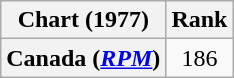<table class="wikitable plainrowheaders">
<tr>
<th>Chart (1977)</th>
<th>Rank</th>
</tr>
<tr>
<th scope="row">Canada (<em><a href='#'>RPM</a></em>)</th>
<td style="text-align:center;">186</td>
</tr>
</table>
